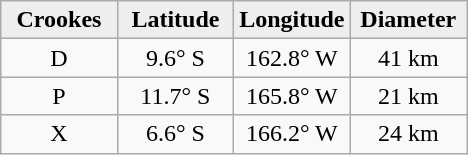<table class="wikitable">
<tr>
<th width="25%" style="background:#eeeeee;">Crookes</th>
<th width="25%" style="background:#eeeeee;">Latitude</th>
<th width="25%" style="background:#eeeeee;">Longitude</th>
<th width="25%" style="background:#eeeeee;">Diameter</th>
</tr>
<tr>
<td align="center">D</td>
<td align="center">9.6° S</td>
<td align="center">162.8° W</td>
<td align="center">41 km</td>
</tr>
<tr>
<td align="center">P</td>
<td align="center">11.7° S</td>
<td align="center">165.8° W</td>
<td align="center">21 km</td>
</tr>
<tr>
<td align="center">X</td>
<td align="center">6.6° S</td>
<td align="center">166.2° W</td>
<td align="center">24 km</td>
</tr>
</table>
